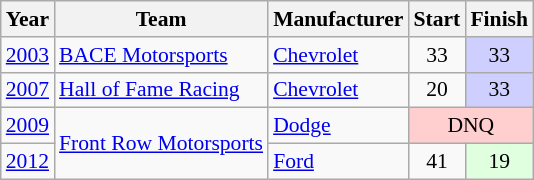<table class="wikitable" style="font-size: 90%;">
<tr>
<th>Year</th>
<th>Team</th>
<th>Manufacturer</th>
<th>Start</th>
<th>Finish</th>
</tr>
<tr>
<td><a href='#'>2003</a></td>
<td><a href='#'>BACE Motorsports</a></td>
<td><a href='#'>Chevrolet</a></td>
<td align=center>33</td>
<td align=center style="background:#CFCFFF;">33</td>
</tr>
<tr>
<td><a href='#'>2007</a></td>
<td><a href='#'>Hall of Fame Racing</a></td>
<td><a href='#'>Chevrolet</a></td>
<td align=center>20</td>
<td align=center style="background:#CFCFFF;">33</td>
</tr>
<tr>
<td><a href='#'>2009</a></td>
<td rowspan=2><a href='#'>Front Row Motorsports</a></td>
<td><a href='#'>Dodge</a></td>
<td colspan=2 align=center style="background:#FFCFCF;">DNQ</td>
</tr>
<tr>
<td><a href='#'>2012</a></td>
<td><a href='#'>Ford</a></td>
<td align=center>41</td>
<td align=center style="background:#DFFFDF;">19</td>
</tr>
</table>
